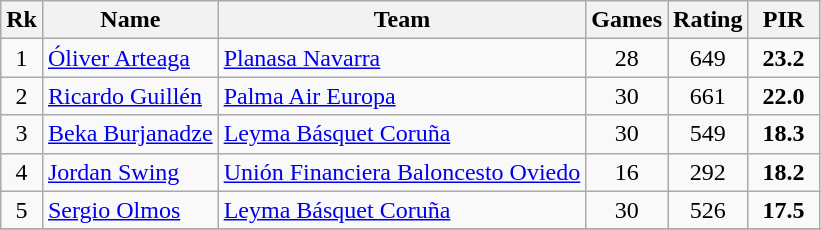<table class="wikitable" style="text-align: center;">
<tr>
<th>Rk</th>
<th>Name</th>
<th>Team</th>
<th>Games</th>
<th>Rating</th>
<th width=40>PIR</th>
</tr>
<tr>
<td>1</td>
<td align="left"> <a href='#'>Óliver Arteaga</a></td>
<td align="left"><a href='#'>Planasa Navarra</a></td>
<td>28</td>
<td>649</td>
<td><strong>23.2</strong></td>
</tr>
<tr>
<td>2</td>
<td align="left"> <a href='#'>Ricardo Guillén</a></td>
<td align="left"><a href='#'>Palma Air Europa</a></td>
<td>30</td>
<td>661</td>
<td><strong>22.0</strong></td>
</tr>
<tr>
<td>3</td>
<td align="left"> <a href='#'>Beka Burjanadze</a></td>
<td align="left"><a href='#'>Leyma Básquet Coruña</a></td>
<td>30</td>
<td>549</td>
<td><strong>18.3</strong></td>
</tr>
<tr>
<td>4</td>
<td align="left"> <a href='#'>Jordan Swing</a></td>
<td align="left"><a href='#'>Unión Financiera Baloncesto Oviedo</a></td>
<td>16</td>
<td>292</td>
<td><strong>18.2</strong></td>
</tr>
<tr>
<td>5</td>
<td align="left"> <a href='#'>Sergio Olmos</a></td>
<td align="left"><a href='#'>Leyma Básquet Coruña</a></td>
<td>30</td>
<td>526</td>
<td><strong>17.5</strong></td>
</tr>
<tr>
</tr>
</table>
